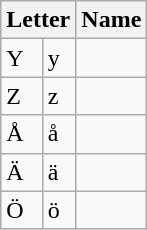<table class=wikitable>
<tr>
<th colspan=2>Letter</th>
<th>Name</th>
</tr>
<tr>
<td>Y</td>
<td>y</td>
<td></td>
</tr>
<tr>
<td>Z</td>
<td>z</td>
<td></td>
</tr>
<tr>
<td>Å</td>
<td>å</td>
<td></td>
</tr>
<tr>
<td>Ä</td>
<td>ä</td>
<td></td>
</tr>
<tr>
<td>Ö</td>
<td>ö</td>
<td></td>
</tr>
</table>
